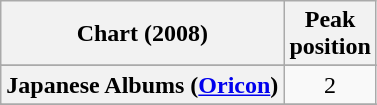<table class="wikitable plainrowheaders sortable" style="text-align:center;">
<tr>
<th>Chart (2008)</th>
<th>Peak<br>position</th>
</tr>
<tr>
</tr>
<tr>
</tr>
<tr>
</tr>
<tr>
</tr>
<tr>
</tr>
<tr>
</tr>
<tr>
</tr>
<tr>
</tr>
<tr>
</tr>
<tr>
</tr>
<tr>
<th scope="row">Japanese Albums (<a href='#'>Oricon</a>)</th>
<td align="center">2</td>
</tr>
<tr>
</tr>
<tr>
</tr>
<tr>
</tr>
<tr>
</tr>
<tr>
</tr>
<tr>
</tr>
<tr>
</tr>
<tr>
</tr>
</table>
